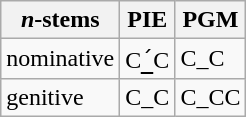<table class="wikitable">
<tr>
<th><em>n</em>-stems</th>
<th>PIE</th>
<th>PGM</th>
</tr>
<tr>
<td>nominative</td>
<td>C_́C</td>
<td>C_C</td>
</tr>
<tr>
<td>genitive</td>
<td>C_C</td>
<td>C_CC</td>
</tr>
</table>
